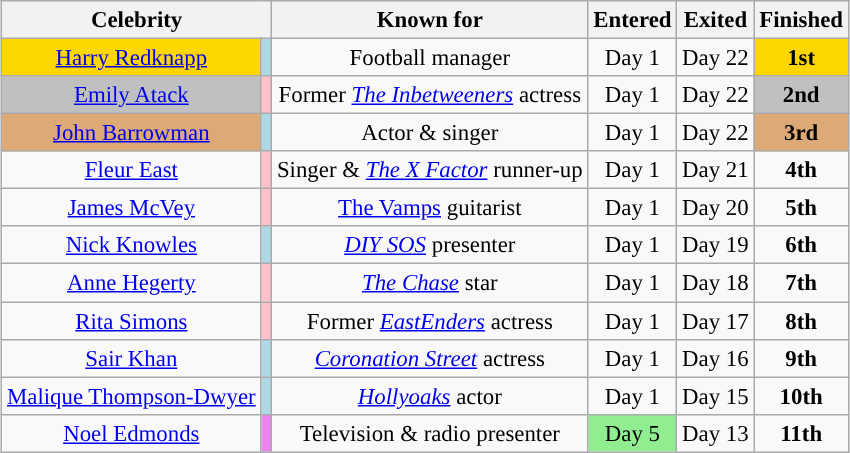<table class=wikitable sortable" style="text-align: center; white-space:nowrap; margin:auto; font-size:95.2%">
<tr>
<th style="width:27% scope="col" colspan=2>Celebrity</th>
<th style="width:49% scope="col">Known for</th>
<th style="width:8% scope="col">Entered</th>
<th style="width:8% scope="col">Exited</th>
<th style="width:8% scope="col">Finished</th>
</tr>
<tr>
<td style="background:gold"><a href='#'>Harry Redknapp</a></td>
<td style=background:lightblue></td>
<td>Football manager</td>
<td>Day 1</td>
<td>Day 22</td>
<td style="background:gold"><strong>1st</strong></td>
</tr>
<tr>
<td style="background:silver"><a href='#'>Emily Atack</a></td>
<td style="background:pink"></td>
<td>Former <em><a href='#'>The Inbetweeners</a></em> actress</td>
<td>Day 1</td>
<td>Day 22</td>
<td style="background:silver"><strong>2nd</strong></td>
</tr>
<tr>
<td style="background:#da7"><a href='#'>John Barrowman</a></td>
<td style="background:lightblue"></td>
<td>Actor & singer</td>
<td>Day 1</td>
<td>Day 22</td>
<td style="background:#da7"><strong>3rd</strong></td>
</tr>
<tr>
<td><a href='#'>Fleur East</a></td>
<td style="background:pink"></td>
<td>Singer & <em><a href='#'>The X Factor</a></em> runner-up</td>
<td>Day 1</td>
<td>Day 21</td>
<td><strong>4th</strong></td>
</tr>
<tr>
<td><a href='#'>James McVey</a></td>
<td style=background:pink></td>
<td><a href='#'>The Vamps</a> guitarist</td>
<td>Day 1</td>
<td>Day 20</td>
<td><strong>5th</strong></td>
</tr>
<tr>
<td><a href='#'>Nick Knowles</a></td>
<td style=background:lightblue></td>
<td><em><a href='#'>DIY SOS</a></em> presenter</td>
<td>Day 1</td>
<td>Day 19</td>
<td><strong>6th</strong></td>
</tr>
<tr>
<td><a href='#'>Anne Hegerty</a></td>
<td style=background:pink></td>
<td><em><a href='#'>The Chase</a></em> star</td>
<td>Day 1</td>
<td>Day 18</td>
<td><strong>7th</strong></td>
</tr>
<tr>
<td><a href='#'>Rita Simons</a></td>
<td style=background:pink></td>
<td>Former <em><a href='#'>EastEnders</a></em> actress</td>
<td>Day 1</td>
<td>Day 17</td>
<td><strong>8th</strong></td>
</tr>
<tr>
<td><a href='#'>Sair Khan</a></td>
<td style=background:lightblue></td>
<td><em><a href='#'>Coronation Street</a></em> actress</td>
<td>Day 1</td>
<td>Day 16</td>
<td><strong>9th</strong></td>
</tr>
<tr>
<td><a href='#'>Malique Thompson-Dwyer</a></td>
<td style=background:lightblue></td>
<td><em><a href='#'>Hollyoaks</a></em> actor</td>
<td>Day 1</td>
<td>Day 15</td>
<td><strong>10th</strong></td>
</tr>
<tr>
<td><a href='#'>Noel Edmonds</a></td>
<td style=background:violet></td>
<td>Television & radio presenter</td>
<td style=background:lightgreen>Day 5</td>
<td>Day 13</td>
<td><strong>11th</strong></td>
</tr>
</table>
